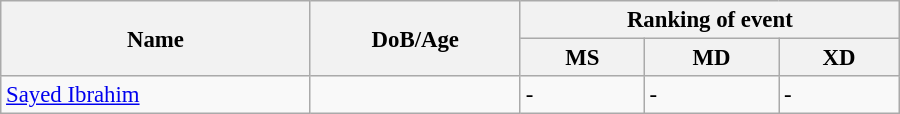<table class="wikitable" style="width:600px; font-size:95%;">
<tr>
<th rowspan="2" align="left">Name</th>
<th rowspan="2" align="left">DoB/Age</th>
<th colspan="3" align="center">Ranking of event</th>
</tr>
<tr>
<th align="center">MS</th>
<th>MD</th>
<th align="center">XD</th>
</tr>
<tr>
<td align="left"><a href='#'>Sayed Ibrahim</a></td>
<td align="left"></td>
<td>-</td>
<td>-</td>
<td>-</td>
</tr>
</table>
